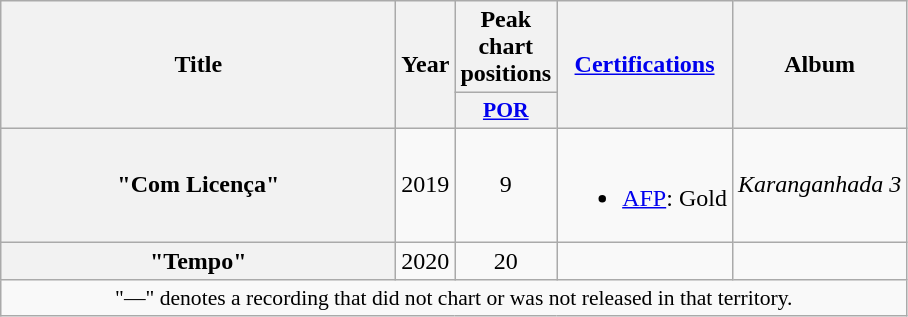<table class="wikitable plainrowheaders" style="text-align:center;">
<tr>
<th rowspan="2" scope="col" style="width:16em;">Title</th>
<th rowspan="2" scope="col">Year</th>
<th scope="col">Peak chart positions</th>
<th rowspan="2" scope="col"><a href='#'>Certifications</a></th>
<th rowspan="2" scope="col">Album</th>
</tr>
<tr>
<th scope="col" style="width:2.5em;font-size:90%;"><a href='#'>POR</a><br></th>
</tr>
<tr>
<th scope="row">"Com Licença"<br></th>
<td>2019</td>
<td>9</td>
<td><br><ul><li><a href='#'>AFP</a>: Gold</li></ul></td>
<td><em>Karanganhada 3</em></td>
</tr>
<tr>
<th scope="row">"Tempo"<br></th>
<td>2020</td>
<td>20</td>
<td></td>
<td></td>
</tr>
<tr>
<td colspan="5" style="font-size:90%">"—" denotes a recording that did not chart or was not released in that territory.</td>
</tr>
</table>
